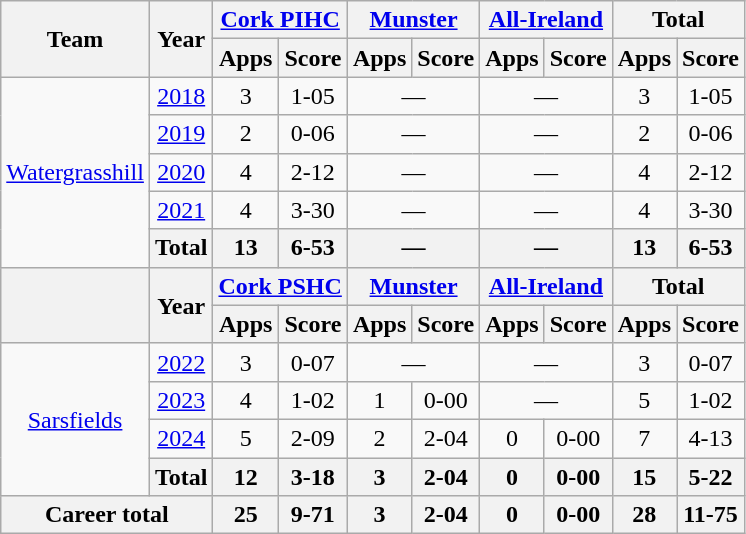<table class="wikitable" style="text-align:center">
<tr>
<th rowspan="2">Team</th>
<th rowspan="2">Year</th>
<th colspan="2"><a href='#'>Cork PIHC</a></th>
<th colspan="2"><a href='#'>Munster</a></th>
<th colspan="2"><a href='#'>All-Ireland</a></th>
<th colspan="2">Total</th>
</tr>
<tr>
<th>Apps</th>
<th>Score</th>
<th>Apps</th>
<th>Score</th>
<th>Apps</th>
<th>Score</th>
<th>Apps</th>
<th>Score</th>
</tr>
<tr>
<td rowspan="5"><a href='#'>Watergrasshill</a></td>
<td><a href='#'>2018</a></td>
<td>3</td>
<td>1-05</td>
<td colspan=2>—</td>
<td colspan=2>—</td>
<td>3</td>
<td>1-05</td>
</tr>
<tr>
<td><a href='#'>2019</a></td>
<td>2</td>
<td>0-06</td>
<td colspan=2>—</td>
<td colspan=2>—</td>
<td>2</td>
<td>0-06</td>
</tr>
<tr>
<td><a href='#'>2020</a></td>
<td>4</td>
<td>2-12</td>
<td colspan=2>—</td>
<td colspan=2>—</td>
<td>4</td>
<td>2-12</td>
</tr>
<tr>
<td><a href='#'>2021</a></td>
<td>4</td>
<td>3-30</td>
<td colspan=2>—</td>
<td colspan=2>—</td>
<td>4</td>
<td>3-30</td>
</tr>
<tr>
<th>Total</th>
<th>13</th>
<th>6-53</th>
<th colspan=2>—</th>
<th colspan=2>—</th>
<th>13</th>
<th>6-53</th>
</tr>
<tr>
<th rowspan=2></th>
<th rowspan=2>Year</th>
<th colspan=2><a href='#'>Cork PSHC</a></th>
<th colspan=2><a href='#'>Munster</a></th>
<th colspan=2><a href='#'>All-Ireland</a></th>
<th colspan=2>Total</th>
</tr>
<tr>
<th>Apps</th>
<th>Score</th>
<th>Apps</th>
<th>Score</th>
<th>Apps</th>
<th>Score</th>
<th>Apps</th>
<th>Score</th>
</tr>
<tr>
<td rowspan="4"><a href='#'>Sarsfields</a></td>
<td><a href='#'>2022</a></td>
<td>3</td>
<td>0-07</td>
<td colspan=2>—</td>
<td colspan=2>—</td>
<td>3</td>
<td>0-07</td>
</tr>
<tr>
<td><a href='#'>2023</a></td>
<td>4</td>
<td>1-02</td>
<td>1</td>
<td>0-00</td>
<td colspan=2>—</td>
<td>5</td>
<td>1-02</td>
</tr>
<tr>
<td><a href='#'>2024</a></td>
<td>5</td>
<td>2-09</td>
<td>2</td>
<td>2-04</td>
<td>0</td>
<td>0-00</td>
<td>7</td>
<td>4-13</td>
</tr>
<tr>
<th>Total</th>
<th>12</th>
<th>3-18</th>
<th>3</th>
<th>2-04</th>
<th>0</th>
<th>0-00</th>
<th>15</th>
<th>5-22</th>
</tr>
<tr>
<th colspan="2">Career total</th>
<th>25</th>
<th>9-71</th>
<th>3</th>
<th>2-04</th>
<th>0</th>
<th>0-00</th>
<th>28</th>
<th>11-75</th>
</tr>
</table>
